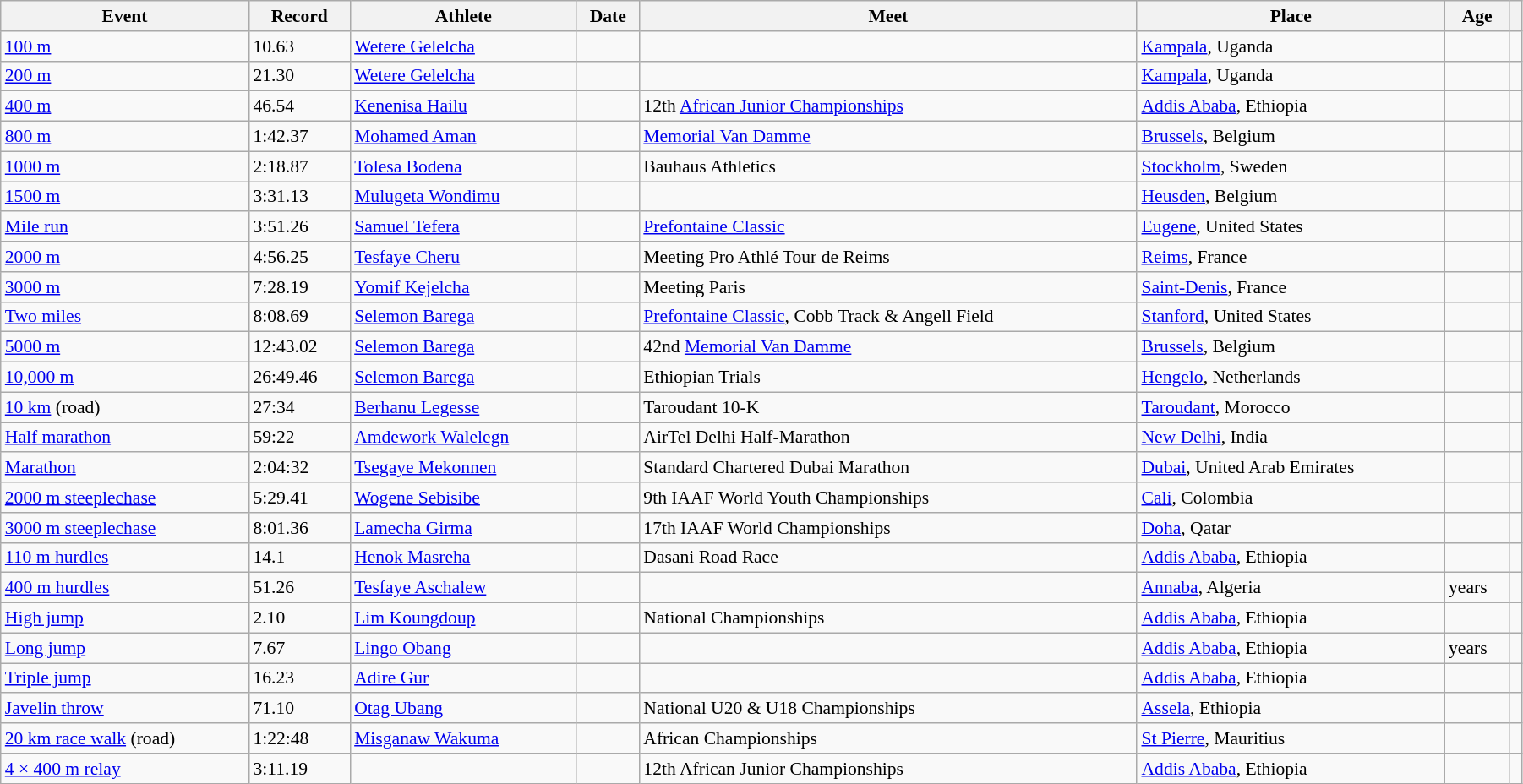<table class="wikitable" style="font-size: 90%; width: 95%;">
<tr>
<th>Event</th>
<th>Record</th>
<th>Athlete</th>
<th>Date</th>
<th>Meet</th>
<th>Place</th>
<th>Age</th>
<th></th>
</tr>
<tr>
<td><a href='#'>100 m</a></td>
<td>10.63 </td>
<td><a href='#'>Wetere Gelelcha</a></td>
<td></td>
<td></td>
<td><a href='#'>Kampala</a>, Uganda</td>
<td></td>
<td></td>
</tr>
<tr>
<td><a href='#'>200 m</a></td>
<td>21.30 </td>
<td><a href='#'>Wetere Gelelcha</a></td>
<td></td>
<td></td>
<td><a href='#'>Kampala</a>, Uganda</td>
<td></td>
<td></td>
</tr>
<tr>
<td><a href='#'>400 m</a></td>
<td>46.54 </td>
<td><a href='#'>Kenenisa Hailu</a></td>
<td></td>
<td>12th <a href='#'>African Junior Championships</a></td>
<td><a href='#'>Addis Ababa</a>, Ethiopia</td>
<td></td>
<td></td>
</tr>
<tr>
<td><a href='#'>800 m</a></td>
<td>1:42.37</td>
<td><a href='#'>Mohamed Aman</a></td>
<td></td>
<td><a href='#'>Memorial Van Damme</a></td>
<td><a href='#'>Brussels</a>, Belgium</td>
<td></td>
<td></td>
</tr>
<tr>
<td><a href='#'>1000 m</a></td>
<td>2:18.87</td>
<td><a href='#'>Tolesa Bodena</a></td>
<td></td>
<td>Bauhaus Athletics</td>
<td><a href='#'>Stockholm</a>, Sweden</td>
<td></td>
<td></td>
</tr>
<tr>
<td><a href='#'>1500 m</a></td>
<td>3:31.13</td>
<td><a href='#'>Mulugeta Wondimu</a></td>
<td></td>
<td></td>
<td><a href='#'>Heusden</a>, Belgium</td>
<td></td>
<td></td>
</tr>
<tr>
<td><a href='#'>Mile run</a></td>
<td>3:51.26</td>
<td><a href='#'>Samuel Tefera</a></td>
<td></td>
<td><a href='#'>Prefontaine Classic</a></td>
<td><a href='#'>Eugene</a>, United States</td>
<td></td>
<td></td>
</tr>
<tr>
<td><a href='#'>2000 m</a></td>
<td>4:56.25</td>
<td><a href='#'>Tesfaye Cheru</a></td>
<td></td>
<td>Meeting Pro Athlé Tour de Reims</td>
<td><a href='#'>Reims</a>, France</td>
<td></td>
<td></td>
</tr>
<tr>
<td><a href='#'>3000 m</a></td>
<td>7:28.19</td>
<td><a href='#'>Yomif Kejelcha</a></td>
<td></td>
<td>Meeting Paris</td>
<td><a href='#'>Saint-Denis</a>, France</td>
<td></td>
<td></td>
</tr>
<tr>
<td><a href='#'>Two miles</a></td>
<td>8:08.69</td>
<td><a href='#'>Selemon Barega</a></td>
<td></td>
<td><a href='#'>Prefontaine Classic</a>, Cobb Track & Angell Field</td>
<td><a href='#'>Stanford</a>, United States</td>
<td></td>
<td></td>
</tr>
<tr>
<td><a href='#'>5000 m</a></td>
<td>12:43.02</td>
<td><a href='#'>Selemon Barega</a></td>
<td></td>
<td>42nd <a href='#'>Memorial Van Damme</a></td>
<td><a href='#'>Brussels</a>, Belgium</td>
<td></td>
<td></td>
</tr>
<tr>
<td><a href='#'>10,000 m</a></td>
<td>26:49.46</td>
<td><a href='#'>Selemon Barega</a></td>
<td></td>
<td>Ethiopian Trials</td>
<td><a href='#'>Hengelo</a>, Netherlands</td>
<td></td>
<td></td>
</tr>
<tr>
<td><a href='#'>10 km</a> (road)</td>
<td>27:34</td>
<td><a href='#'>Berhanu Legesse</a></td>
<td></td>
<td>Taroudant 10-K</td>
<td><a href='#'>Taroudant</a>, Morocco</td>
<td></td>
<td></td>
</tr>
<tr>
<td><a href='#'>Half marathon</a></td>
<td>59:22</td>
<td><a href='#'>Amdework Walelegn</a></td>
<td></td>
<td>AirTel Delhi Half-Marathon</td>
<td><a href='#'>New Delhi</a>, India</td>
<td></td>
<td></td>
</tr>
<tr>
<td><a href='#'>Marathon</a></td>
<td>2:04:32</td>
<td><a href='#'>Tsegaye Mekonnen</a></td>
<td></td>
<td>Standard Chartered Dubai Marathon</td>
<td><a href='#'>Dubai</a>, United Arab Emirates</td>
<td></td>
<td></td>
</tr>
<tr>
<td><a href='#'>2000 m steeplechase</a></td>
<td>5:29.41</td>
<td><a href='#'>Wogene Sebisibe</a></td>
<td></td>
<td>9th IAAF World Youth Championships</td>
<td><a href='#'>Cali</a>, Colombia</td>
<td></td>
<td></td>
</tr>
<tr>
<td><a href='#'>3000 m steeplechase</a></td>
<td>8:01.36</td>
<td><a href='#'>Lamecha Girma</a></td>
<td></td>
<td>17th IAAF World Championships</td>
<td><a href='#'>Doha</a>, Qatar</td>
<td></td>
<td></td>
</tr>
<tr>
<td><a href='#'>110 m hurdles</a></td>
<td>14.1  </td>
<td><a href='#'>Henok Masreha</a></td>
<td></td>
<td>Dasani Road Race</td>
<td><a href='#'>Addis Ababa</a>, Ethiopia</td>
<td></td>
<td></td>
</tr>
<tr>
<td><a href='#'>400 m hurdles</a></td>
<td>51.26</td>
<td><a href='#'>Tesfaye Aschalew</a></td>
<td></td>
<td></td>
<td><a href='#'>Annaba</a>, Algeria</td>
<td> years</td>
<td></td>
</tr>
<tr>
<td><a href='#'>High jump</a></td>
<td>2.10 </td>
<td><a href='#'>Lim Koungdoup</a></td>
<td></td>
<td>National Championships</td>
<td><a href='#'>Addis Ababa</a>, Ethiopia</td>
<td></td>
<td></td>
</tr>
<tr>
<td><a href='#'>Long jump</a></td>
<td>7.67 </td>
<td><a href='#'>Lingo Obang</a></td>
<td></td>
<td></td>
<td><a href='#'>Addis Ababa</a>, Ethiopia</td>
<td> years</td>
<td></td>
</tr>
<tr>
<td><a href='#'>Triple jump</a></td>
<td>16.23 </td>
<td><a href='#'>Adire Gur</a></td>
<td></td>
<td></td>
<td><a href='#'>Addis Ababa</a>, Ethiopia</td>
<td></td>
<td></td>
</tr>
<tr>
<td><a href='#'>Javelin throw</a></td>
<td>71.10 </td>
<td><a href='#'>Otag Ubang</a></td>
<td></td>
<td>National U20 & U18 Championships</td>
<td><a href='#'>Assela</a>, Ethiopia</td>
<td></td>
<td></td>
</tr>
<tr>
<td><a href='#'>20 km race walk</a> (road)</td>
<td>1:22:48</td>
<td><a href='#'>Misganaw Wakuma</a></td>
<td></td>
<td>African Championships</td>
<td><a href='#'>St Pierre</a>, Mauritius</td>
<td></td>
<td></td>
</tr>
<tr>
<td><a href='#'>4 × 400 m relay</a></td>
<td>3:11.19 </td>
<td></td>
<td></td>
<td>12th African Junior Championships</td>
<td><a href='#'>Addis Ababa</a>, Ethiopia</td>
<td></td>
<td></td>
</tr>
</table>
